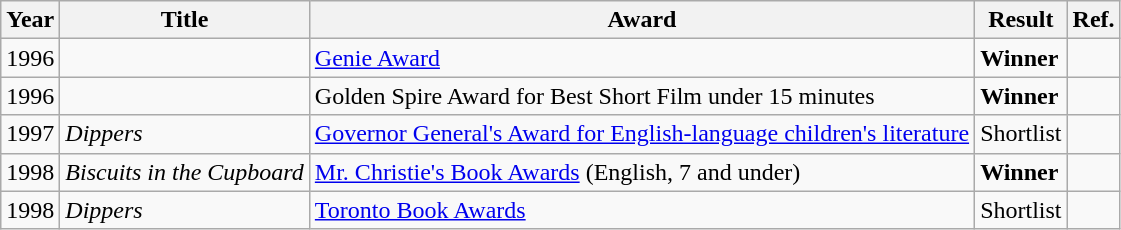<table class="wikitable sortable mw-collapsible">
<tr>
<th>Year</th>
<th>Title</th>
<th>Award</th>
<th>Result</th>
<th>Ref.</th>
</tr>
<tr>
<td>1996</td>
<td></td>
<td><a href='#'>Genie Award</a></td>
<td><strong>Winner</strong></td>
<td></td>
</tr>
<tr>
<td>1996</td>
<td></td>
<td>Golden Spire Award for Best Short Film under 15 minutes</td>
<td><strong>Winner</strong></td>
<td></td>
</tr>
<tr>
<td>1997</td>
<td><em>Dippers</em></td>
<td><a href='#'>Governor General's Award for English-language children's literature</a></td>
<td>Shortlist</td>
<td></td>
</tr>
<tr>
<td>1998</td>
<td><em>Biscuits in the Cupboard</em></td>
<td><a href='#'>Mr. Christie's Book Awards</a> (English, 7 and under)</td>
<td><strong>Winner</strong></td>
<td></td>
</tr>
<tr>
<td>1998</td>
<td><em>Dippers</em></td>
<td><a href='#'>Toronto Book Awards</a></td>
<td>Shortlist</td>
<td></td>
</tr>
</table>
